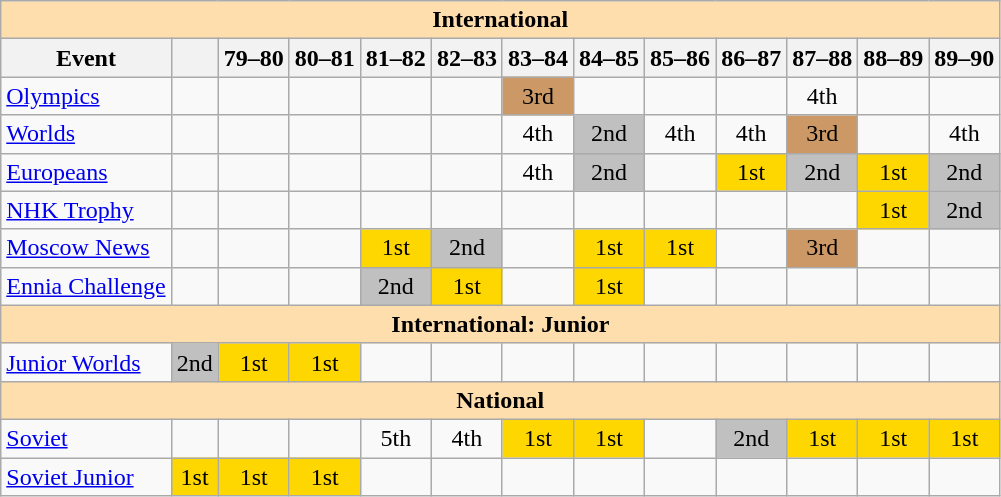<table class="wikitable" style="text-align:center">
<tr>
<th style="background-color: #ffdead; " colspan=13 align=center>International</th>
</tr>
<tr>
<th>Event</th>
<th></th>
<th>79–80</th>
<th>80–81</th>
<th>81–82</th>
<th>82–83</th>
<th>83–84</th>
<th>84–85</th>
<th>85–86</th>
<th>86–87</th>
<th>87–88</th>
<th>88–89</th>
<th>89–90</th>
</tr>
<tr>
<td align=left><a href='#'>Olympics</a></td>
<td></td>
<td></td>
<td></td>
<td></td>
<td></td>
<td bgcolor=cc9966>3rd</td>
<td></td>
<td></td>
<td></td>
<td>4th</td>
<td></td>
<td></td>
</tr>
<tr>
<td align=left><a href='#'>Worlds</a></td>
<td></td>
<td></td>
<td></td>
<td></td>
<td></td>
<td>4th</td>
<td bgcolor=silver>2nd</td>
<td>4th</td>
<td>4th</td>
<td bgcolor=cc9966>3rd</td>
<td></td>
<td>4th</td>
</tr>
<tr>
<td align=left><a href='#'>Europeans</a></td>
<td></td>
<td></td>
<td></td>
<td></td>
<td></td>
<td>4th</td>
<td bgcolor=silver>2nd</td>
<td></td>
<td bgcolor=gold>1st</td>
<td bgcolor=silver>2nd</td>
<td bgcolor=gold>1st</td>
<td bgcolor=silver>2nd</td>
</tr>
<tr>
<td align=left><a href='#'>NHK Trophy</a></td>
<td></td>
<td></td>
<td></td>
<td></td>
<td></td>
<td></td>
<td></td>
<td></td>
<td></td>
<td></td>
<td bgcolor=gold>1st</td>
<td bgcolor=silver>2nd</td>
</tr>
<tr>
<td align=left><a href='#'>Moscow News</a></td>
<td></td>
<td></td>
<td></td>
<td bgcolor=gold>1st</td>
<td bgcolor=silver>2nd</td>
<td></td>
<td bgcolor=gold>1st</td>
<td bgcolor=gold>1st</td>
<td></td>
<td bgcolor=cc9966>3rd</td>
<td></td>
<td></td>
</tr>
<tr>
<td align=left><a href='#'>Ennia Challenge</a></td>
<td></td>
<td></td>
<td></td>
<td bgcolor=silver>2nd</td>
<td bgcolor=gold>1st</td>
<td></td>
<td bgcolor=gold>1st</td>
<td></td>
<td></td>
<td></td>
<td></td>
<td></td>
</tr>
<tr>
<th style="background-color: #ffdead; " colspan=13 align=center>International: Junior</th>
</tr>
<tr>
<td align=left><a href='#'>Junior Worlds</a></td>
<td bgcolor=silver>2nd</td>
<td bgcolor=gold>1st</td>
<td bgcolor=gold>1st</td>
<td></td>
<td></td>
<td></td>
<td></td>
<td></td>
<td></td>
<td></td>
<td></td>
<td></td>
</tr>
<tr>
<th style="background-color: #ffdead; " colspan=13 align=center>National</th>
</tr>
<tr>
<td align=left><a href='#'>Soviet</a></td>
<td></td>
<td></td>
<td></td>
<td>5th</td>
<td>4th</td>
<td bgcolor=gold>1st</td>
<td bgcolor=gold>1st</td>
<td></td>
<td bgcolor=silver>2nd</td>
<td bgcolor=gold>1st</td>
<td bgcolor=gold>1st</td>
<td bgcolor=gold>1st</td>
</tr>
<tr>
<td align=left><a href='#'>Soviet Junior</a></td>
<td bgcolor=gold>1st</td>
<td bgcolor=gold>1st</td>
<td bgcolor=gold>1st</td>
<td></td>
<td></td>
<td></td>
<td></td>
<td></td>
<td></td>
<td></td>
<td></td>
<td></td>
</tr>
</table>
